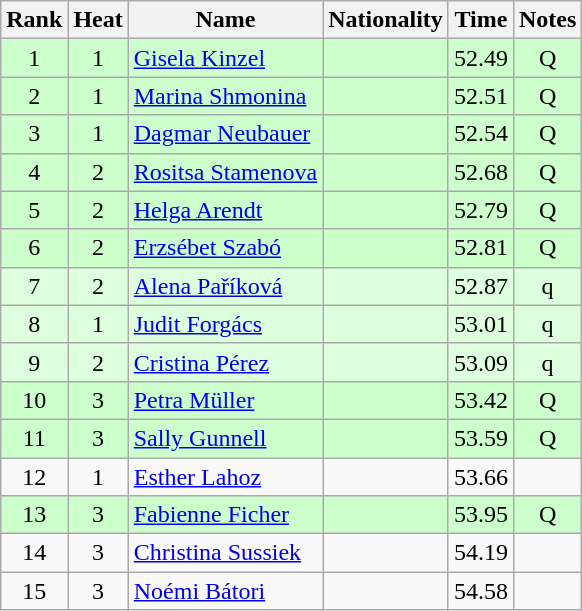<table class="wikitable sortable" style="text-align:center">
<tr>
<th>Rank</th>
<th>Heat</th>
<th>Name</th>
<th>Nationality</th>
<th>Time</th>
<th>Notes</th>
</tr>
<tr bgcolor=ccffcc>
<td>1</td>
<td>1</td>
<td align="left"><a href='#'>Gisela Kinzel</a></td>
<td align=left></td>
<td>52.49</td>
<td>Q</td>
</tr>
<tr bgcolor=ccffcc>
<td>2</td>
<td>1</td>
<td align="left"><a href='#'>Marina Shmonina</a></td>
<td align=left></td>
<td>52.51</td>
<td>Q</td>
</tr>
<tr bgcolor=ccffcc>
<td>3</td>
<td>1</td>
<td align="left"><a href='#'>Dagmar Neubauer</a></td>
<td align=left></td>
<td>52.54</td>
<td>Q</td>
</tr>
<tr bgcolor=ccffcc>
<td>4</td>
<td>2</td>
<td align="left"><a href='#'>Rositsa Stamenova</a></td>
<td align=left></td>
<td>52.68</td>
<td>Q</td>
</tr>
<tr bgcolor=ccffcc>
<td>5</td>
<td>2</td>
<td align="left"><a href='#'>Helga Arendt</a></td>
<td align=left></td>
<td>52.79</td>
<td>Q</td>
</tr>
<tr bgcolor=ccffcc>
<td>6</td>
<td>2</td>
<td align="left"><a href='#'>Erzsébet Szabó</a></td>
<td align=left></td>
<td>52.81</td>
<td>Q</td>
</tr>
<tr bgcolor=ddffdd>
<td>7</td>
<td>2</td>
<td align="left"><a href='#'>Alena Paříková</a></td>
<td align=left></td>
<td>52.87</td>
<td>q</td>
</tr>
<tr bgcolor=ddffdd>
<td>8</td>
<td>1</td>
<td align="left"><a href='#'>Judit Forgács</a></td>
<td align=left></td>
<td>53.01</td>
<td>q</td>
</tr>
<tr bgcolor=ddffdd>
<td>9</td>
<td>2</td>
<td align="left"><a href='#'>Cristina Pérez</a></td>
<td align=left></td>
<td>53.09</td>
<td>q</td>
</tr>
<tr bgcolor=ccffcc>
<td>10</td>
<td>3</td>
<td align="left"><a href='#'>Petra Müller</a></td>
<td align=left></td>
<td>53.42</td>
<td>Q</td>
</tr>
<tr bgcolor=ccffcc>
<td>11</td>
<td>3</td>
<td align="left"><a href='#'>Sally Gunnell</a></td>
<td align=left></td>
<td>53.59</td>
<td>Q</td>
</tr>
<tr>
<td>12</td>
<td>1</td>
<td align="left"><a href='#'>Esther Lahoz</a></td>
<td align=left></td>
<td>53.66</td>
<td></td>
</tr>
<tr bgcolor=ccffcc>
<td>13</td>
<td>3</td>
<td align="left"><a href='#'>Fabienne Ficher</a></td>
<td align=left></td>
<td>53.95</td>
<td>Q</td>
</tr>
<tr>
<td>14</td>
<td>3</td>
<td align="left"><a href='#'>Christina Sussiek</a></td>
<td align=left></td>
<td>54.19</td>
<td></td>
</tr>
<tr>
<td>15</td>
<td>3</td>
<td align="left"><a href='#'>Noémi Bátori</a></td>
<td align=left></td>
<td>54.58</td>
<td></td>
</tr>
</table>
